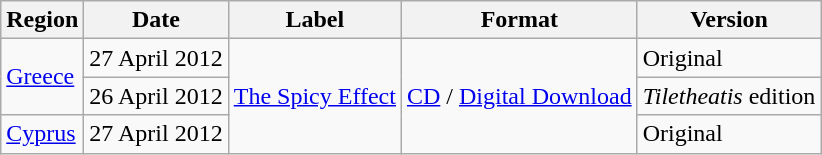<table class="sortable wikitable">
<tr>
<th>Region</th>
<th>Date</th>
<th>Label</th>
<th>Format</th>
<th>Version</th>
</tr>
<tr>
<td rowspan="2"><a href='#'>Greece</a></td>
<td>27 April 2012</td>
<td rowspan="3"><a href='#'>The Spicy Effect</a></td>
<td rowspan="3"><a href='#'>CD</a> / <a href='#'>Digital Download</a></td>
<td>Original</td>
</tr>
<tr>
<td>26 April 2012</td>
<td><em>Tiletheatis</em> edition</td>
</tr>
<tr>
<td><a href='#'>Cyprus</a></td>
<td>27 April 2012</td>
<td>Original</td>
</tr>
</table>
